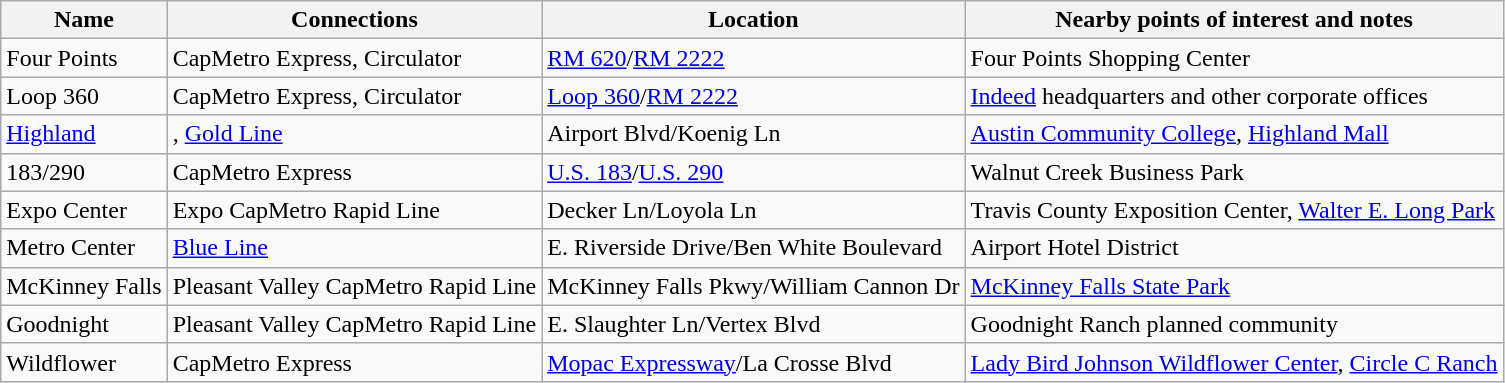<table class="wikitable">
<tr>
<th>Name</th>
<th>Connections</th>
<th>Location</th>
<th>Nearby points of interest and notes</th>
</tr>
<tr>
<td>Four Points</td>
<td>CapMetro Express, Circulator</td>
<td><a href='#'>RM 620</a>/<a href='#'>RM 2222</a></td>
<td>Four Points Shopping Center</td>
</tr>
<tr>
<td>Loop 360</td>
<td>CapMetro Express, Circulator</td>
<td><a href='#'>Loop 360</a>/<a href='#'>RM 2222</a></td>
<td><a href='#'>Indeed</a> headquarters and other corporate offices</td>
</tr>
<tr>
<td><a href='#'>Highland</a></td>
<td>, <a href='#'>Gold Line</a></td>
<td>Airport Blvd/Koenig Ln</td>
<td><a href='#'>Austin Community College</a>, <a href='#'>Highland Mall</a></td>
</tr>
<tr>
<td>183/290</td>
<td>CapMetro Express</td>
<td><a href='#'>U.S. 183</a>/<a href='#'>U.S. 290</a></td>
<td>Walnut Creek Business Park</td>
</tr>
<tr>
<td>Expo Center</td>
<td>Expo CapMetro Rapid Line</td>
<td>Decker Ln/Loyola Ln</td>
<td>Travis County Exposition Center, <a href='#'>Walter E. Long Park</a></td>
</tr>
<tr>
<td>Metro Center</td>
<td><a href='#'>Blue Line</a></td>
<td>E. Riverside Drive/Ben White Boulevard</td>
<td>Airport Hotel District</td>
</tr>
<tr>
<td>McKinney Falls</td>
<td>Pleasant Valley CapMetro Rapid Line</td>
<td>McKinney Falls Pkwy/William Cannon Dr</td>
<td><a href='#'>McKinney Falls State Park</a></td>
</tr>
<tr>
<td>Goodnight</td>
<td>Pleasant Valley CapMetro Rapid Line</td>
<td>E. Slaughter Ln/Vertex Blvd</td>
<td>Goodnight Ranch planned community</td>
</tr>
<tr>
<td>Wildflower</td>
<td>CapMetro Express</td>
<td><a href='#'>Mopac Expressway</a>/La Crosse Blvd</td>
<td><a href='#'>Lady Bird Johnson Wildflower Center</a>, <a href='#'>Circle C Ranch</a></td>
</tr>
</table>
